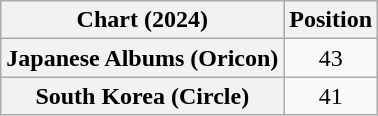<table class="wikitable sortable plainrowheaders" style="text-align:center">
<tr>
<th scope="col">Chart (2024)</th>
<th scope="col">Position</th>
</tr>
<tr>
<th scope="row">Japanese Albums (Oricon)</th>
<td>43</td>
</tr>
<tr>
<th scope="row">South Korea (Circle)</th>
<td>41</td>
</tr>
</table>
